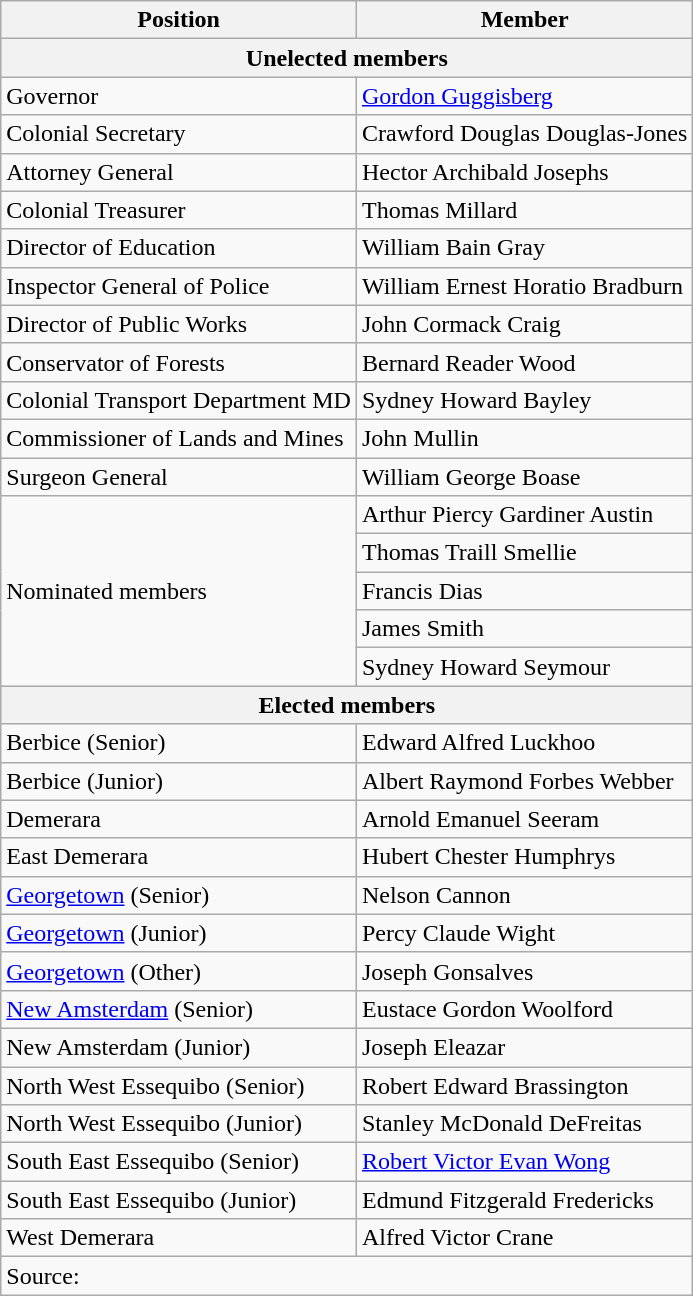<table class=wikitable>
<tr>
<th>Position</th>
<th>Member</th>
</tr>
<tr>
<th colspan=7>Unelected members</th>
</tr>
<tr>
<td>Governor</td>
<td><a href='#'>Gordon Guggisberg</a></td>
</tr>
<tr>
<td>Colonial Secretary</td>
<td>Crawford Douglas Douglas-Jones</td>
</tr>
<tr>
<td>Attorney General</td>
<td>Hector Archibald Josephs</td>
</tr>
<tr>
<td>Colonial Treasurer</td>
<td>Thomas Millard</td>
</tr>
<tr>
<td>Director of Education</td>
<td>William Bain Gray</td>
</tr>
<tr>
<td>Inspector General of Police</td>
<td>William Ernest Horatio Bradburn</td>
</tr>
<tr>
<td>Director of Public Works</td>
<td>John Cormack Craig</td>
</tr>
<tr>
<td>Conservator of Forests</td>
<td>Bernard Reader Wood</td>
</tr>
<tr>
<td>Colonial Transport Department MD</td>
<td>Sydney Howard Bayley</td>
</tr>
<tr>
<td>Commissioner of Lands and Mines</td>
<td>John Mullin</td>
</tr>
<tr>
<td>Surgeon General</td>
<td>William George Boase</td>
</tr>
<tr>
<td rowspan=5>Nominated members</td>
<td>Arthur Piercy Gardiner Austin</td>
</tr>
<tr>
<td>Thomas Traill Smellie</td>
</tr>
<tr>
<td>Francis Dias</td>
</tr>
<tr>
<td>James Smith</td>
</tr>
<tr>
<td>Sydney Howard Seymour</td>
</tr>
<tr>
<th colspan=7>Elected members</th>
</tr>
<tr>
<td>Berbice (Senior)</td>
<td>Edward Alfred Luckhoo</td>
</tr>
<tr>
<td>Berbice (Junior)</td>
<td>Albert Raymond Forbes Webber</td>
</tr>
<tr>
<td>Demerara</td>
<td>Arnold Emanuel Seeram</td>
</tr>
<tr>
<td>East Demerara</td>
<td>Hubert Chester Humphrys</td>
</tr>
<tr>
<td><a href='#'>Georgetown</a> (Senior)</td>
<td>Nelson Cannon</td>
</tr>
<tr>
<td><a href='#'>Georgetown</a> (Junior)</td>
<td>Percy Claude Wight</td>
</tr>
<tr>
<td><a href='#'>Georgetown</a> (Other)</td>
<td>Joseph Gonsalves</td>
</tr>
<tr>
<td><a href='#'>New Amsterdam</a> (Senior)</td>
<td>Eustace Gordon Woolford</td>
</tr>
<tr>
<td>New Amsterdam (Junior)</td>
<td>Joseph Eleazar</td>
</tr>
<tr>
<td>North West Essequibo (Senior)</td>
<td>Robert Edward Brassington</td>
</tr>
<tr>
<td>North West Essequibo (Junior)</td>
<td>Stanley McDonald DeFreitas</td>
</tr>
<tr>
<td>South East Essequibo (Senior)</td>
<td><a href='#'>Robert Victor Evan Wong</a></td>
</tr>
<tr>
<td>South East Essequibo (Junior)</td>
<td>Edmund Fitzgerald Fredericks</td>
</tr>
<tr>
<td>West Demerara</td>
<td>Alfred Victor Crane</td>
</tr>
<tr>
<td align=left colspan=7>Source: </td>
</tr>
</table>
